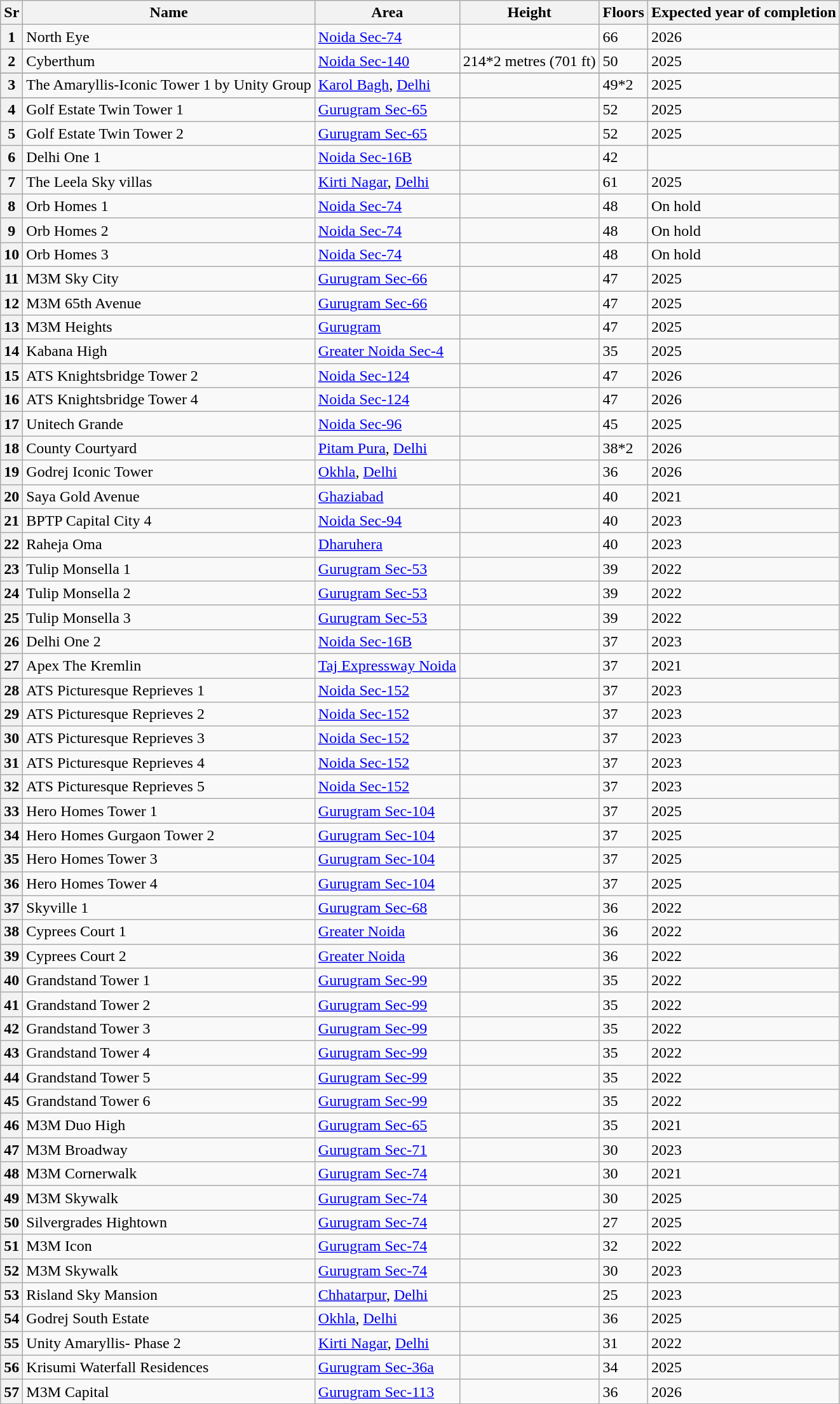<table class="wikitable sortable">
<tr>
<th>Sr</th>
<th>Name</th>
<th>Area</th>
<th>Height</th>
<th>Floors</th>
<th>Expected year of completion</th>
</tr>
<tr>
<th>1</th>
<td>North Eye</td>
<td><a href='#'>Noida Sec-74</a></td>
<td></td>
<td>66</td>
<td>2026</td>
</tr>
<tr>
<th>2</th>
<td>Cyberthum</td>
<td><a href='#'>Noida Sec-140</a></td>
<td>214*2 metres (701 ft)</td>
<td>50</td>
<td>2025</td>
</tr>
<tr>
</tr>
<tr>
<th>3</th>
<td>The Amaryllis-Iconic Tower 1 by Unity Group</td>
<td><a href='#'>Karol Bagh</a>, <a href='#'>Delhi</a></td>
<td></td>
<td>49*2</td>
<td>2025</td>
</tr>
<tr>
</tr>
<tr>
</tr>
<tr>
<th>4</th>
<td>Golf Estate Twin Tower 1</td>
<td><a href='#'>Gurugram Sec-65</a></td>
<td></td>
<td>52</td>
<td>2025</td>
</tr>
<tr>
<th>5</th>
<td>Golf Estate Twin Tower 2</td>
<td><a href='#'>Gurugram Sec-65</a></td>
<td></td>
<td>52</td>
<td>2025</td>
</tr>
<tr>
<th>6</th>
<td>Delhi One 1</td>
<td><a href='#'>Noida Sec-16B</a></td>
<td></td>
<td>42</td>
<td></td>
</tr>
<tr>
<th>7</th>
<td>The Leela Sky villas</td>
<td><a href='#'>Kirti Nagar</a>, <a href='#'>Delhi</a></td>
<td></td>
<td>61</td>
<td>2025</td>
</tr>
<tr>
<th>8</th>
<td>Orb Homes 1</td>
<td><a href='#'>Noida Sec-74</a></td>
<td></td>
<td>48</td>
<td>On hold</td>
</tr>
<tr>
<th>9</th>
<td>Orb Homes 2</td>
<td><a href='#'>Noida Sec-74</a></td>
<td></td>
<td>48</td>
<td>On hold</td>
</tr>
<tr>
<th>10</th>
<td>Orb Homes 3</td>
<td><a href='#'>Noida Sec-74</a></td>
<td></td>
<td>48</td>
<td>On hold</td>
</tr>
<tr>
<th>11</th>
<td>M3M Sky City</td>
<td><a href='#'>Gurugram Sec-66</a></td>
<td></td>
<td>47</td>
<td>2025</td>
</tr>
<tr>
<th>12</th>
<td>M3M 65th Avenue</td>
<td><a href='#'>Gurugram Sec-66</a></td>
<td></td>
<td>47</td>
<td>2025</td>
</tr>
<tr>
<th>13</th>
<td>M3M Heights</td>
<td><a href='#'>Gurugram</a></td>
<td></td>
<td>47</td>
<td>2025</td>
</tr>
<tr>
<th>14</th>
<td>Kabana High</td>
<td><a href='#'>Greater Noida Sec-4</a></td>
<td></td>
<td>35</td>
<td>2025</td>
</tr>
<tr>
<th>15</th>
<td>ATS Knightsbridge Tower 2</td>
<td><a href='#'>Noida Sec-124</a></td>
<td></td>
<td>47</td>
<td>2026</td>
</tr>
<tr>
<th>16</th>
<td>ATS Knightsbridge Tower 4</td>
<td><a href='#'>Noida Sec-124</a></td>
<td></td>
<td>47</td>
<td>2026</td>
</tr>
<tr>
<th>17</th>
<td>Unitech Grande</td>
<td><a href='#'>Noida Sec-96</a></td>
<td></td>
<td>45</td>
<td>2025</td>
</tr>
<tr>
<th>18</th>
<td>County Courtyard</td>
<td><a href='#'>Pitam Pura</a>, <a href='#'>Delhi</a></td>
<td></td>
<td>38*2</td>
<td>2026</td>
</tr>
<tr>
<th>19</th>
<td>Godrej Iconic Tower</td>
<td><a href='#'>Okhla</a>, <a href='#'>Delhi</a></td>
<td></td>
<td>36</td>
<td>2026</td>
</tr>
<tr>
<th>20</th>
<td>Saya Gold Avenue</td>
<td><a href='#'>Ghaziabad</a></td>
<td></td>
<td>40</td>
<td>2021</td>
</tr>
<tr>
<th>21</th>
<td>BPTP Capital City 4</td>
<td><a href='#'>Noida Sec-94</a></td>
<td></td>
<td>40</td>
<td>2023</td>
</tr>
<tr>
<th>22</th>
<td>Raheja Oma</td>
<td><a href='#'>Dharuhera</a></td>
<td></td>
<td>40</td>
<td>2023</td>
</tr>
<tr>
<th>23</th>
<td>Tulip Monsella 1</td>
<td><a href='#'>Gurugram Sec-53</a></td>
<td></td>
<td>39</td>
<td>2022</td>
</tr>
<tr>
<th>24</th>
<td>Tulip Monsella 2</td>
<td><a href='#'>Gurugram Sec-53</a></td>
<td></td>
<td>39</td>
<td>2022</td>
</tr>
<tr>
<th>25</th>
<td>Tulip Monsella 3</td>
<td><a href='#'>Gurugram Sec-53</a></td>
<td></td>
<td>39</td>
<td>2022</td>
</tr>
<tr>
<th>26</th>
<td>Delhi One 2</td>
<td><a href='#'>Noida Sec-16B</a></td>
<td></td>
<td>37</td>
<td>2023</td>
</tr>
<tr>
<th>27</th>
<td>Apex The Kremlin</td>
<td><a href='#'>Taj Expressway Noida</a></td>
<td></td>
<td>37</td>
<td>2021</td>
</tr>
<tr>
<th>28</th>
<td>ATS Picturesque Reprieves 1</td>
<td><a href='#'>Noida Sec-152</a></td>
<td></td>
<td>37</td>
<td>2023</td>
</tr>
<tr>
<th>29</th>
<td>ATS Picturesque Reprieves 2</td>
<td><a href='#'>Noida Sec-152</a></td>
<td></td>
<td>37</td>
<td>2023</td>
</tr>
<tr>
<th>30</th>
<td>ATS Picturesque Reprieves 3</td>
<td><a href='#'>Noida Sec-152</a></td>
<td></td>
<td>37</td>
<td>2023</td>
</tr>
<tr>
<th>31</th>
<td>ATS Picturesque Reprieves 4</td>
<td><a href='#'>Noida Sec-152</a></td>
<td></td>
<td>37</td>
<td>2023</td>
</tr>
<tr>
<th>32</th>
<td>ATS Picturesque Reprieves 5</td>
<td><a href='#'>Noida Sec-152</a></td>
<td></td>
<td>37</td>
<td>2023</td>
</tr>
<tr>
<th>33</th>
<td>Hero Homes Tower 1</td>
<td><a href='#'>Gurugram Sec-104</a></td>
<td></td>
<td>37</td>
<td>2025</td>
</tr>
<tr>
<th>34</th>
<td>Hero Homes Gurgaon Tower 2</td>
<td><a href='#'>Gurugram Sec-104</a></td>
<td></td>
<td>37</td>
<td>2025</td>
</tr>
<tr>
<th>35</th>
<td>Hero Homes Tower 3</td>
<td><a href='#'>Gurugram Sec-104</a></td>
<td></td>
<td>37</td>
<td>2025</td>
</tr>
<tr>
<th>36</th>
<td>Hero Homes Tower 4</td>
<td><a href='#'>Gurugram Sec-104</a></td>
<td></td>
<td>37</td>
<td>2025</td>
</tr>
<tr>
<th>37</th>
<td>Skyville 1</td>
<td><a href='#'>Gurugram Sec-68</a></td>
<td></td>
<td>36</td>
<td>2022</td>
</tr>
<tr>
<th>38</th>
<td>Cyprees Court 1</td>
<td><a href='#'>Greater Noida</a></td>
<td></td>
<td>36</td>
<td>2022</td>
</tr>
<tr>
<th>39</th>
<td>Cyprees Court 2</td>
<td><a href='#'>Greater Noida</a></td>
<td></td>
<td>36</td>
<td>2022</td>
</tr>
<tr>
<th>40</th>
<td>Grandstand Tower 1</td>
<td><a href='#'>Gurugram Sec-99</a></td>
<td></td>
<td>35</td>
<td>2022</td>
</tr>
<tr>
<th>41</th>
<td>Grandstand Tower 2</td>
<td><a href='#'>Gurugram Sec-99</a></td>
<td></td>
<td>35</td>
<td>2022</td>
</tr>
<tr>
<th>42</th>
<td>Grandstand Tower 3</td>
<td><a href='#'>Gurugram Sec-99</a></td>
<td></td>
<td>35</td>
<td>2022</td>
</tr>
<tr>
<th>43</th>
<td>Grandstand Tower 4</td>
<td><a href='#'>Gurugram Sec-99</a></td>
<td></td>
<td>35</td>
<td>2022</td>
</tr>
<tr>
<th>44</th>
<td>Grandstand Tower 5</td>
<td><a href='#'>Gurugram Sec-99</a></td>
<td></td>
<td>35</td>
<td>2022</td>
</tr>
<tr>
<th>45</th>
<td>Grandstand Tower 6</td>
<td><a href='#'>Gurugram Sec-99</a></td>
<td></td>
<td>35</td>
<td>2022</td>
</tr>
<tr>
<th>46</th>
<td>M3M Duo High</td>
<td><a href='#'>Gurugram Sec-65</a></td>
<td></td>
<td>35</td>
<td>2021</td>
</tr>
<tr>
<th>47</th>
<td>M3M Broadway</td>
<td><a href='#'>Gurugram Sec-71</a></td>
<td></td>
<td>30</td>
<td>2023</td>
</tr>
<tr>
<th>48</th>
<td>M3M Cornerwalk</td>
<td><a href='#'>Gurugram Sec-74</a></td>
<td></td>
<td>30</td>
<td>2021</td>
</tr>
<tr>
<th>49</th>
<td>M3M Skywalk</td>
<td><a href='#'>Gurugram Sec-74</a></td>
<td></td>
<td>30</td>
<td>2025</td>
</tr>
<tr>
<th>50</th>
<td>Silvergrades Hightown</td>
<td><a href='#'>Gurugram Sec-74</a></td>
<td></td>
<td>27</td>
<td>2025</td>
</tr>
<tr>
<th>51</th>
<td>M3M Icon</td>
<td><a href='#'>Gurugram Sec-74</a></td>
<td></td>
<td>32</td>
<td>2022</td>
</tr>
<tr>
<th>52</th>
<td>M3M Skywalk</td>
<td><a href='#'>Gurugram Sec-74</a></td>
<td></td>
<td>30</td>
<td>2023</td>
</tr>
<tr>
<th>53</th>
<td>Risland Sky Mansion</td>
<td><a href='#'>Chhatarpur</a>, <a href='#'>Delhi</a></td>
<td></td>
<td>25</td>
<td>2023</td>
</tr>
<tr>
<th>54</th>
<td>Godrej South Estate</td>
<td><a href='#'>Okhla</a>, <a href='#'>Delhi</a></td>
<td></td>
<td>36</td>
<td>2025</td>
</tr>
<tr>
<th>55</th>
<td>Unity Amaryllis- Phase 2</td>
<td><a href='#'>Kirti Nagar</a>, <a href='#'>Delhi</a></td>
<td></td>
<td>31</td>
<td>2022</td>
</tr>
<tr>
<th>56</th>
<td>Krisumi Waterfall Residences</td>
<td><a href='#'>Gurugram Sec-36a</a></td>
<td></td>
<td>34</td>
<td>2025</td>
</tr>
<tr>
<th>57</th>
<td>M3M Capital</td>
<td><a href='#'>Gurugram Sec-113</a></td>
<td></td>
<td>36</td>
<td>2026</td>
</tr>
</table>
